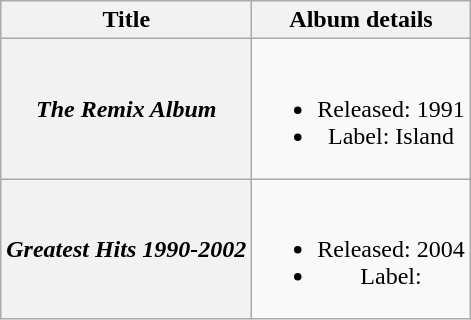<table class="wikitable plainrowheaders" style="text-align:center;">
<tr>
<th>Title</th>
<th>Album details</th>
</tr>
<tr>
<th scope="row"><em>The Remix Album</em></th>
<td><br><ul><li>Released: 1991</li><li>Label: Island</li></ul></td>
</tr>
<tr>
<th scope="row"><em>Greatest Hits 1990-2002</em></th>
<td><br><ul><li>Released: 2004</li><li>Label:</li></ul></td>
</tr>
</table>
